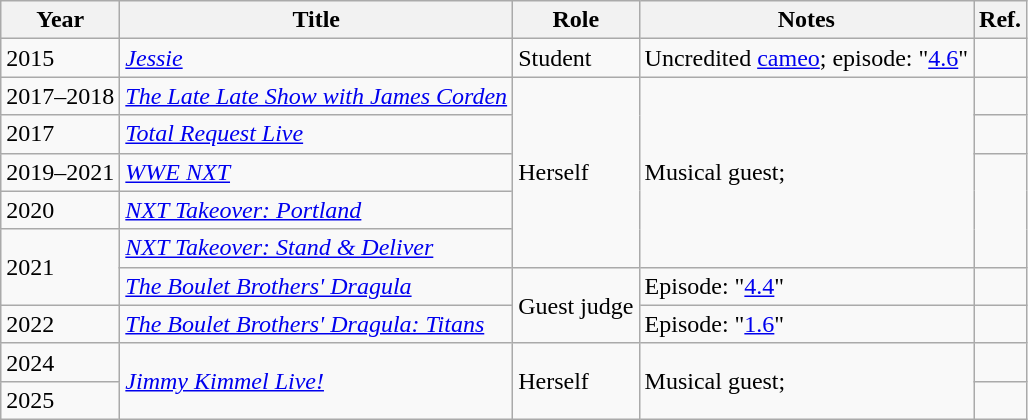<table class="wikitable sortable">
<tr>
<th>Year</th>
<th>Title</th>
<th>Role</th>
<th class="unsortable">Notes</th>
<th>Ref.</th>
</tr>
<tr>
<td>2015</td>
<td><a href='#'><em>Jessie</em></a></td>
<td>Student</td>
<td>Uncredited <a href='#'>cameo</a>; episode: "<a href='#'>4.6</a>"</td>
<td align="center"></td>
</tr>
<tr>
<td>2017–2018</td>
<td><em><a href='#'>The Late Late Show with James Corden</a></em></td>
<td rowspan="5">Herself</td>
<td rowspan="5">Musical guest;</td>
<td align="center"></td>
</tr>
<tr>
<td>2017</td>
<td><em><a href='#'>Total Request Live</a></em></td>
<td align="center"></td>
</tr>
<tr>
<td>2019–2021</td>
<td><em><a href='#'>WWE NXT</a></em></td>
<td align="center" rowspan="3"></td>
</tr>
<tr>
<td>2020</td>
<td><em><a href='#'>NXT Takeover: Portland</a></em></td>
</tr>
<tr>
<td rowspan="2">2021</td>
<td><em><a href='#'>NXT Takeover: Stand & Deliver</a></em></td>
</tr>
<tr>
<td><em><a href='#'>The Boulet Brothers' Dragula</a></em></td>
<td rowspan="2">Guest judge</td>
<td>Episode: "<a href='#'>4.4</a>"</td>
<td align="center"></td>
</tr>
<tr>
<td>2022</td>
<td><em><a href='#'>The Boulet Brothers' Dragula: Titans</a></em></td>
<td>Episode: "<a href='#'>1.6</a>"</td>
<td align="center"></td>
</tr>
<tr>
<td>2024</td>
<td rowspan="2"><em><a href='#'>Jimmy Kimmel Live!</a></em></td>
<td rowspan="2">Herself</td>
<td rowspan="2">Musical guest;</td>
<td align="center"></td>
</tr>
<tr>
<td>2025</td>
<td align="center"></td>
</tr>
</table>
